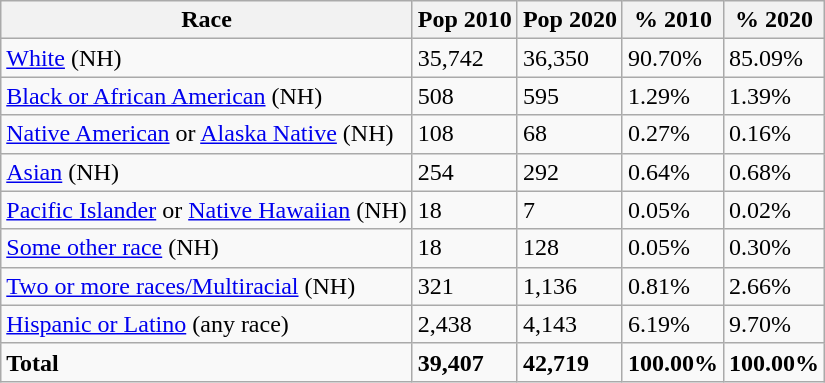<table class="wikitable">
<tr>
<th>Race</th>
<th>Pop 2010</th>
<th>Pop 2020</th>
<th>% 2010</th>
<th>% 2020</th>
</tr>
<tr>
<td><a href='#'>White</a> (NH)</td>
<td>35,742</td>
<td>36,350</td>
<td>90.70%</td>
<td>85.09%</td>
</tr>
<tr>
<td><a href='#'>Black or African American</a> (NH)</td>
<td>508</td>
<td>595</td>
<td>1.29%</td>
<td>1.39%</td>
</tr>
<tr>
<td><a href='#'>Native American</a> or <a href='#'>Alaska Native</a> (NH)</td>
<td>108</td>
<td>68</td>
<td>0.27%</td>
<td>0.16%</td>
</tr>
<tr>
<td><a href='#'>Asian</a> (NH)</td>
<td>254</td>
<td>292</td>
<td>0.64%</td>
<td>0.68%</td>
</tr>
<tr>
<td><a href='#'>Pacific Islander</a> or <a href='#'>Native Hawaiian</a> (NH)</td>
<td>18</td>
<td>7</td>
<td>0.05%</td>
<td>0.02%</td>
</tr>
<tr>
<td><a href='#'>Some other race</a> (NH)</td>
<td>18</td>
<td>128</td>
<td>0.05%</td>
<td>0.30%</td>
</tr>
<tr>
<td><a href='#'>Two or more races/Multiracial</a> (NH)</td>
<td>321</td>
<td>1,136</td>
<td>0.81%</td>
<td>2.66%</td>
</tr>
<tr>
<td><a href='#'>Hispanic or Latino</a> (any race)</td>
<td>2,438</td>
<td>4,143</td>
<td>6.19%</td>
<td>9.70%</td>
</tr>
<tr>
<td><strong>Total</strong></td>
<td><strong>39,407</strong></td>
<td><strong>42,719</strong></td>
<td><strong>100.00%</strong></td>
<td><strong>100.00%</strong></td>
</tr>
</table>
